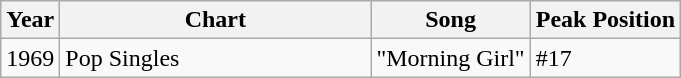<table class="wikitable">
<tr>
<th align="left">Year</th>
<th align="left" width="200">Chart</th>
<th align="left">Song</th>
<th align="left">Peak Position</th>
</tr>
<tr>
<td align="left">1969</td>
<td align="left">Pop Singles</td>
<td align="left">"Morning Girl"</td>
<td align="left">#17</td>
</tr>
</table>
